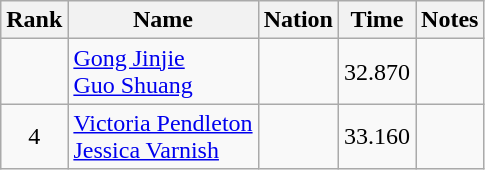<table class="wikitable sortable" style="text-align:center">
<tr>
<th>Rank</th>
<th>Name</th>
<th>Nation</th>
<th>Time</th>
<th>Notes</th>
</tr>
<tr>
<td></td>
<td align=left><a href='#'>Gong Jinjie</a><br><a href='#'>Guo Shuang</a></td>
<td align=left></td>
<td>32.870</td>
<td></td>
</tr>
<tr>
<td>4</td>
<td align=left><a href='#'>Victoria Pendleton</a><br><a href='#'>Jessica Varnish</a></td>
<td align=left></td>
<td>33.160</td>
<td></td>
</tr>
</table>
